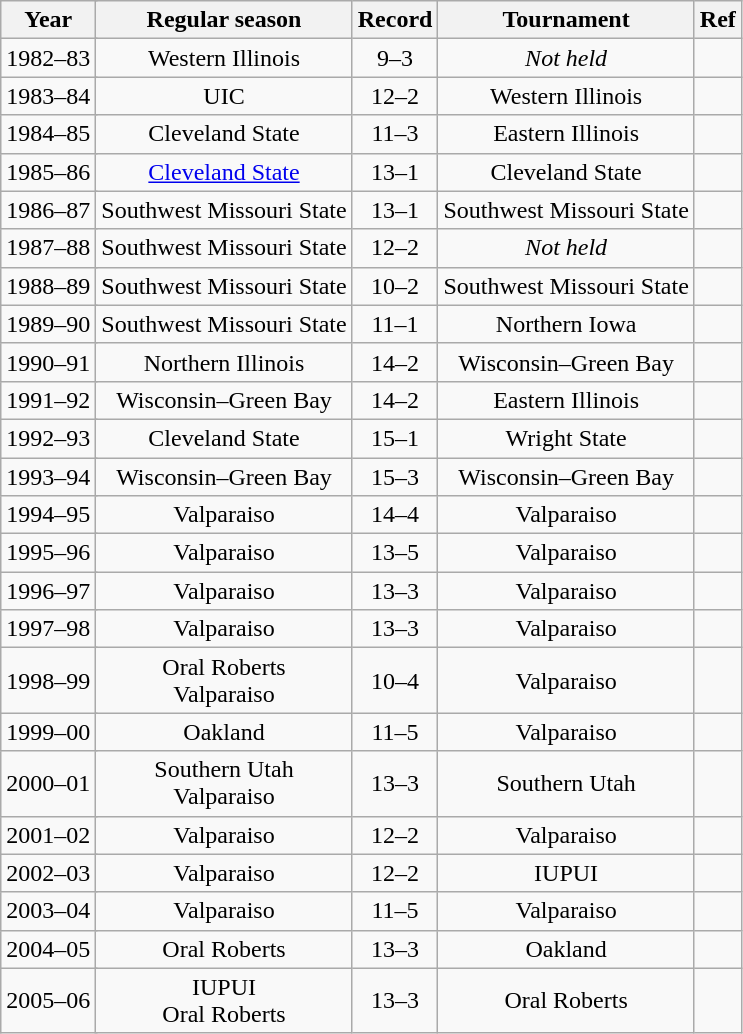<table class="wikitable" style="text-align:center;" cellspacing="2">
<tr>
<th colspan=2>Year</th>
<th>Regular season</th>
<th>Record</th>
<th>Tournament</th>
<th>Ref</th>
</tr>
<tr>
<td colspan=2>1982–83</td>
<td>Western Illinois</td>
<td>9–3</td>
<td><em>Not held</em></td>
<td></td>
</tr>
<tr>
<td colspan=2>1983–84</td>
<td>UIC</td>
<td>12–2</td>
<td>Western Illinois</td>
<td></td>
</tr>
<tr>
<td colspan=2>1984–85</td>
<td>Cleveland State</td>
<td>11–3</td>
<td>Eastern Illinois</td>
<td></td>
</tr>
<tr>
<td colspan=2>1985–86</td>
<td><a href='#'>Cleveland State</a></td>
<td>13–1</td>
<td>Cleveland State</td>
<td></td>
</tr>
<tr>
<td colspan=2>1986–87</td>
<td>Southwest Missouri State</td>
<td>13–1</td>
<td>Southwest Missouri State</td>
<td></td>
</tr>
<tr>
<td colspan=2>1987–88</td>
<td>Southwest Missouri State</td>
<td>12–2</td>
<td><em>Not held</em></td>
<td></td>
</tr>
<tr>
<td colspan=2>1988–89</td>
<td>Southwest Missouri State</td>
<td>10–2</td>
<td>Southwest Missouri State</td>
<td></td>
</tr>
<tr>
<td colspan=2>1989–90</td>
<td>Southwest Missouri State</td>
<td>11–1</td>
<td>Northern Iowa</td>
<td></td>
</tr>
<tr>
<td colspan=2>1990–91</td>
<td>Northern Illinois</td>
<td>14–2</td>
<td>Wisconsin–Green Bay</td>
<td></td>
</tr>
<tr>
<td colspan=2>1991–92</td>
<td>Wisconsin–Green Bay</td>
<td>14–2</td>
<td>Eastern Illinois</td>
<td></td>
</tr>
<tr>
<td colspan=2>1992–93</td>
<td>Cleveland State</td>
<td>15–1</td>
<td>Wright State</td>
<td></td>
</tr>
<tr>
<td colspan=2>1993–94</td>
<td>Wisconsin–Green Bay</td>
<td>15–3</td>
<td>Wisconsin–Green Bay</td>
<td></td>
</tr>
<tr>
<td colspan=2>1994–95</td>
<td>Valparaiso</td>
<td>14–4</td>
<td>Valparaiso</td>
<td></td>
</tr>
<tr>
<td colspan=2>1995–96</td>
<td>Valparaiso</td>
<td>13–5</td>
<td>Valparaiso</td>
<td></td>
</tr>
<tr>
<td colspan=2>1996–97</td>
<td>Valparaiso</td>
<td>13–3</td>
<td>Valparaiso</td>
<td></td>
</tr>
<tr>
<td colspan=2>1997–98</td>
<td>Valparaiso</td>
<td>13–3</td>
<td>Valparaiso</td>
<td></td>
</tr>
<tr>
<td colspan=2>1998–99</td>
<td>Oral Roberts<br>Valparaiso</td>
<td>10–4</td>
<td>Valparaiso</td>
<td></td>
</tr>
<tr>
<td colspan=2>1999–00</td>
<td>Oakland</td>
<td>11–5</td>
<td>Valparaiso</td>
<td></td>
</tr>
<tr>
<td colspan=2>2000–01</td>
<td>Southern Utah<br>Valparaiso</td>
<td>13–3</td>
<td>Southern Utah</td>
<td></td>
</tr>
<tr>
<td colspan=2>2001–02</td>
<td>Valparaiso</td>
<td>12–2</td>
<td>Valparaiso</td>
<td></td>
</tr>
<tr>
<td colspan=2>2002–03</td>
<td>Valparaiso</td>
<td>12–2</td>
<td>IUPUI</td>
<td></td>
</tr>
<tr>
<td colspan=2>2003–04</td>
<td>Valparaiso</td>
<td>11–5</td>
<td>Valparaiso</td>
<td></td>
</tr>
<tr>
<td colspan=2>2004–05</td>
<td>Oral Roberts</td>
<td>13–3</td>
<td>Oakland</td>
<td></td>
</tr>
<tr>
<td colspan=2>2005–06</td>
<td>IUPUI<br>Oral Roberts</td>
<td>13–3</td>
<td>Oral Roberts</td>
<td></td>
</tr>
</table>
